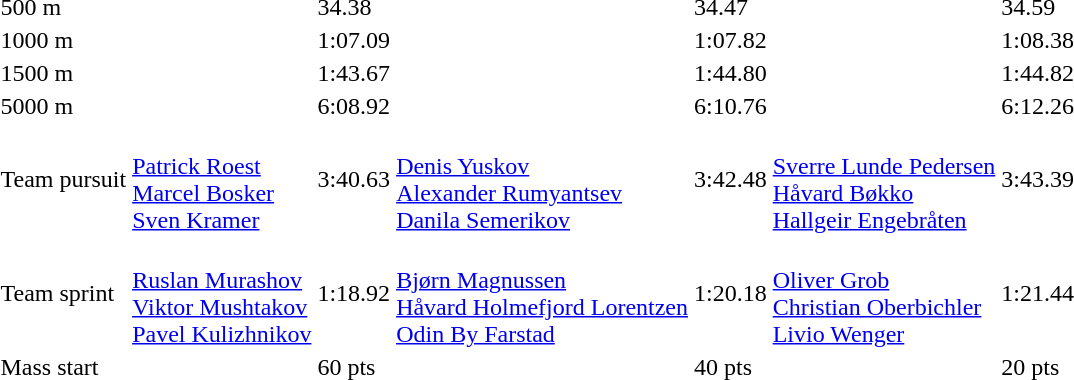<table>
<tr>
<td>500 m<br></td>
<td></td>
<td>34.38</td>
<td></td>
<td>34.47</td>
<td></td>
<td>34.59</td>
</tr>
<tr>
<td>1000 m<br></td>
<td></td>
<td>1:07.09 <strong></strong></td>
<td></td>
<td>1:07.82</td>
<td></td>
<td>1:08.38</td>
</tr>
<tr>
<td>1500 m<br></td>
<td></td>
<td>1:43.67</td>
<td></td>
<td>1:44.80</td>
<td></td>
<td>1:44.82</td>
</tr>
<tr>
<td>5000 m<br></td>
<td></td>
<td>6:08.92 <strong></strong></td>
<td></td>
<td>6:10.76</td>
<td></td>
<td>6:12.26</td>
</tr>
<tr>
<td>Team pursuit<br></td>
<td><br><a href='#'>Patrick Roest</a><br><a href='#'>Marcel Bosker</a><br><a href='#'>Sven Kramer</a></td>
<td>3:40.63</td>
<td><br><a href='#'>Denis Yuskov</a><br><a href='#'>Alexander Rumyantsev</a><br><a href='#'>Danila Semerikov</a></td>
<td>3:42.48</td>
<td><br><a href='#'>Sverre Lunde Pedersen</a><br><a href='#'>Håvard Bøkko</a><br><a href='#'>Hallgeir Engebråten</a></td>
<td>3:43.39</td>
</tr>
<tr>
<td>Team sprint<br></td>
<td><br><a href='#'>Ruslan Murashov</a><br><a href='#'>Viktor Mushtakov</a><br><a href='#'>Pavel Kulizhnikov</a></td>
<td>1:18.92</td>
<td><br><a href='#'>Bjørn Magnussen</a><br><a href='#'>Håvard Holmefjord Lorentzen</a><br><a href='#'>Odin By Farstad</a></td>
<td>1:20.18</td>
<td><br><a href='#'>Oliver Grob</a><br><a href='#'>Christian Oberbichler</a><br><a href='#'>Livio Wenger</a></td>
<td>1:21.44</td>
</tr>
<tr>
<td>Mass start<br></td>
<td></td>
<td>60 pts</td>
<td></td>
<td>40 pts</td>
<td></td>
<td>20 pts</td>
</tr>
</table>
